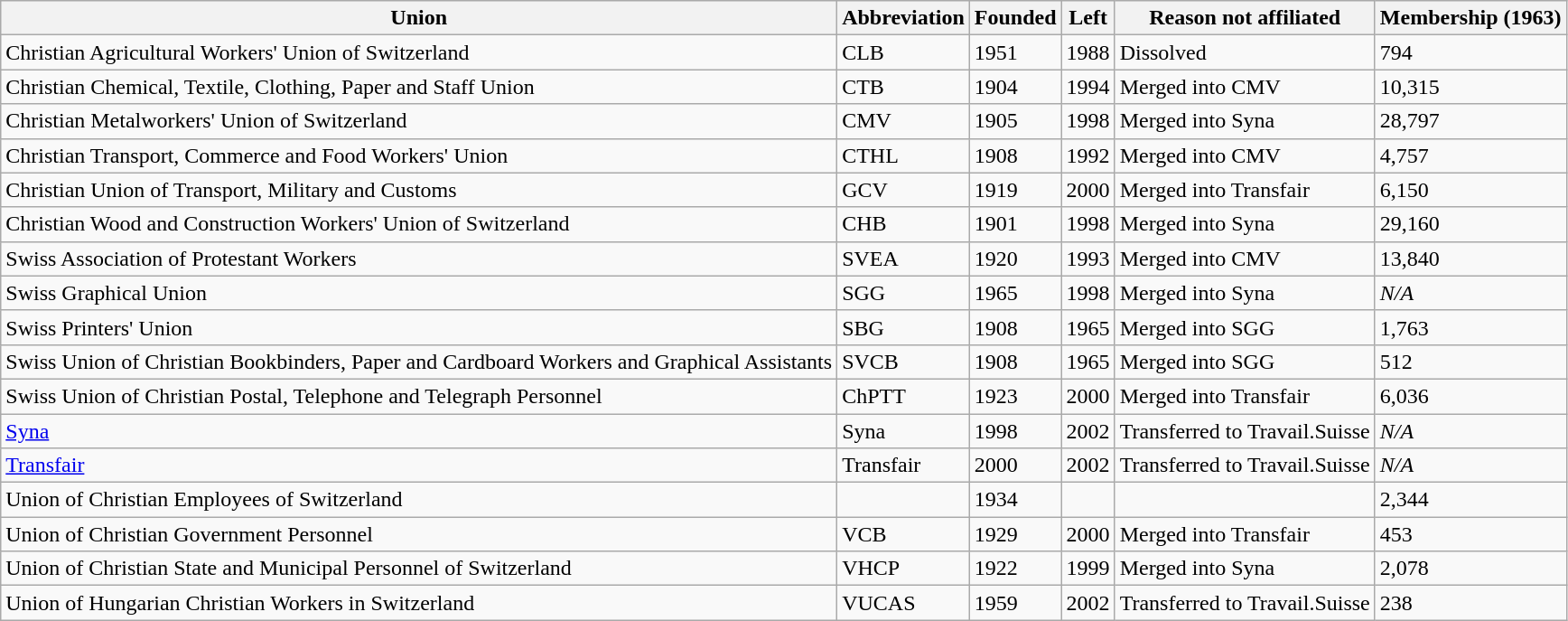<table class="wikitable sortable">
<tr>
<th>Union</th>
<th>Abbreviation</th>
<th>Founded</th>
<th>Left</th>
<th>Reason not affiliated</th>
<th>Membership (1963)</th>
</tr>
<tr>
<td>Christian Agricultural Workers' Union of Switzerland</td>
<td>CLB</td>
<td>1951</td>
<td>1988</td>
<td>Dissolved</td>
<td>794</td>
</tr>
<tr>
<td>Christian Chemical, Textile, Clothing, Paper and Staff Union</td>
<td>CTB</td>
<td>1904</td>
<td>1994</td>
<td>Merged into CMV</td>
<td>10,315</td>
</tr>
<tr>
<td>Christian Metalworkers' Union of Switzerland</td>
<td>CMV</td>
<td>1905</td>
<td>1998</td>
<td>Merged into Syna</td>
<td>28,797</td>
</tr>
<tr>
<td>Christian Transport, Commerce and Food Workers' Union</td>
<td>CTHL</td>
<td>1908</td>
<td>1992</td>
<td>Merged into CMV</td>
<td>4,757</td>
</tr>
<tr>
<td>Christian Union of Transport, Military and Customs</td>
<td>GCV</td>
<td>1919</td>
<td>2000</td>
<td>Merged into Transfair</td>
<td>6,150</td>
</tr>
<tr>
<td>Christian Wood and Construction Workers' Union of Switzerland</td>
<td>CHB</td>
<td>1901</td>
<td>1998</td>
<td>Merged into Syna</td>
<td>29,160</td>
</tr>
<tr>
<td>Swiss Association of Protestant Workers</td>
<td>SVEA</td>
<td>1920</td>
<td>1993</td>
<td>Merged into CMV</td>
<td>13,840</td>
</tr>
<tr>
<td>Swiss Graphical Union</td>
<td>SGG</td>
<td>1965</td>
<td>1998</td>
<td>Merged into Syna</td>
<td><em>N/A</em></td>
</tr>
<tr>
<td>Swiss Printers' Union</td>
<td>SBG</td>
<td>1908</td>
<td>1965</td>
<td>Merged into SGG</td>
<td>1,763</td>
</tr>
<tr>
<td>Swiss Union of Christian Bookbinders, Paper and Cardboard Workers and Graphical Assistants</td>
<td>SVCB</td>
<td>1908</td>
<td>1965</td>
<td>Merged into SGG</td>
<td>512</td>
</tr>
<tr>
<td>Swiss Union of Christian Postal, Telephone and Telegraph Personnel</td>
<td>ChPTT</td>
<td>1923</td>
<td>2000</td>
<td>Merged into Transfair</td>
<td>6,036</td>
</tr>
<tr>
<td><a href='#'>Syna</a></td>
<td>Syna</td>
<td>1998</td>
<td>2002</td>
<td>Transferred to Travail.Suisse</td>
<td><em>N/A</em></td>
</tr>
<tr>
<td><a href='#'>Transfair</a></td>
<td>Transfair</td>
<td>2000</td>
<td>2002</td>
<td>Transferred to Travail.Suisse</td>
<td><em>N/A</em></td>
</tr>
<tr>
<td>Union of Christian Employees of Switzerland</td>
<td></td>
<td>1934</td>
<td></td>
<td></td>
<td>2,344</td>
</tr>
<tr>
<td>Union of Christian Government Personnel</td>
<td>VCB</td>
<td>1929</td>
<td>2000</td>
<td>Merged into Transfair</td>
<td>453</td>
</tr>
<tr>
<td>Union of Christian State and Municipal Personnel of Switzerland</td>
<td>VHCP</td>
<td>1922</td>
<td>1999</td>
<td>Merged into Syna</td>
<td>2,078</td>
</tr>
<tr>
<td>Union of Hungarian Christian Workers in Switzerland</td>
<td>VUCAS</td>
<td>1959</td>
<td>2002</td>
<td>Transferred to Travail.Suisse</td>
<td>238</td>
</tr>
</table>
